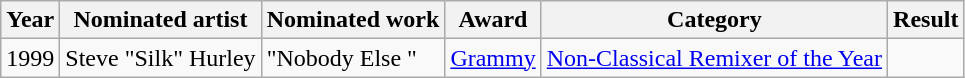<table class="wikitable">
<tr>
<th>Year</th>
<th>Nominated artist</th>
<th>Nominated work</th>
<th>Award</th>
<th>Category</th>
<th>Result</th>
</tr>
<tr>
<td>1999</td>
<td>Steve "Silk" Hurley</td>
<td>"Nobody Else "</td>
<td><a href='#'>Grammy</a></td>
<td><a href='#'>Non-Classical Remixer of the Year</a></td>
<td></td>
</tr>
</table>
